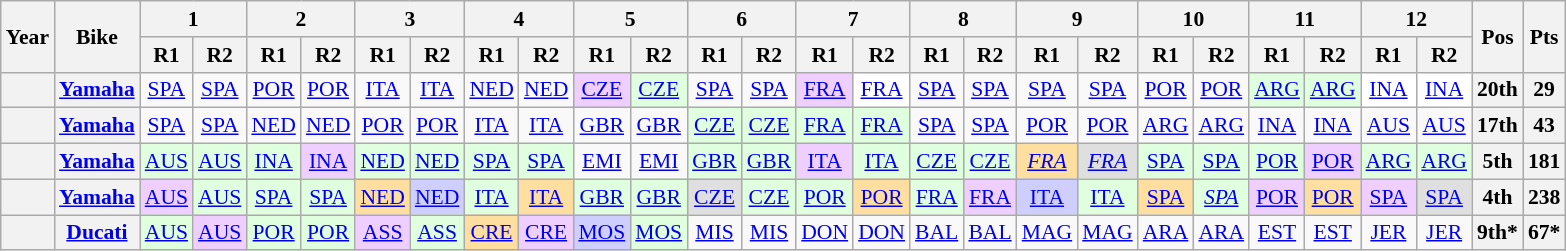<table class="wikitable" style="text-align:center; font-size:90%;">
<tr>
<th rowspan="2">Year</th>
<th rowspan="2">Bike</th>
<th colspan="2">1</th>
<th colspan="2">2</th>
<th colspan="2">3</th>
<th colspan="2">4</th>
<th colspan="2">5</th>
<th colspan="2">6</th>
<th colspan="2">7</th>
<th colspan="2">8</th>
<th colspan="2">9</th>
<th colspan="2">10</th>
<th colspan="2">11</th>
<th colspan="2">12</th>
<th rowspan="2">Pos</th>
<th rowspan="2">Pts</th>
</tr>
<tr>
<th>R1</th>
<th>R2</th>
<th>R1</th>
<th>R2</th>
<th>R1</th>
<th>R2</th>
<th>R1</th>
<th>R2</th>
<th>R1</th>
<th>R2</th>
<th>R1</th>
<th>R2</th>
<th>R1</th>
<th>R2</th>
<th>R1</th>
<th>R2</th>
<th>R1</th>
<th>R2</th>
<th>R1</th>
<th>R2</th>
<th>R1</th>
<th>R2</th>
<th>R1</th>
<th>R2</th>
</tr>
<tr>
<th></th>
<th><a href='#'>Yamaha</a></th>
<td><a href='#'>SPA</a></td>
<td><a href='#'>SPA</a></td>
<td><a href='#'>POR</a></td>
<td><a href='#'>POR</a></td>
<td><a href='#'>ITA</a></td>
<td><a href='#'>ITA</a></td>
<td><a href='#'>NED</a></td>
<td><a href='#'>NED</a></td>
<td style="background:#EFCFFF;"><a href='#'>CZE</a><br></td>
<td style="background:#DFFFDF;"><a href='#'>CZE</a><br></td>
<td><a href='#'>SPA</a></td>
<td><a href='#'>SPA</a></td>
<td style="background:#EFCFFF;"><a href='#'>FRA</a><br></td>
<td style="background:#FFFFFF;"><a href='#'>FRA</a><br></td>
<td><a href='#'>SPA</a></td>
<td><a href='#'>SPA</a></td>
<td><a href='#'>SPA</a></td>
<td><a href='#'>SPA</a></td>
<td><a href='#'>POR</a></td>
<td><a href='#'>POR</a></td>
<td style="background:#DFFFDF;"><a href='#'>ARG</a><br></td>
<td style="background:#DFFFDF;"><a href='#'>ARG</a><br></td>
<td style="background:#FFFFFF;"><a href='#'>INA</a><br></td>
<td style="background:#FFFFFF;"><a href='#'>INA</a><br></td>
<th>20th</th>
<th>29</th>
</tr>
<tr>
<th></th>
<th><a href='#'>Yamaha</a></th>
<td><a href='#'>SPA</a></td>
<td><a href='#'>SPA</a></td>
<td><a href='#'>NED</a></td>
<td><a href='#'>NED</a></td>
<td><a href='#'>POR</a></td>
<td><a href='#'>POR</a></td>
<td><a href='#'>ITA</a></td>
<td><a href='#'>ITA</a></td>
<td><a href='#'>GBR</a></td>
<td><a href='#'>GBR</a></td>
<td style="background:#DFFFDF;"><a href='#'>CZE</a><br></td>
<td style="background:#DFFFDF;"><a href='#'>CZE</a><br></td>
<td style="background:#DFFFDF;"><a href='#'>FRA</a><br></td>
<td style="background:#DFFFDF;"><a href='#'>FRA</a><br></td>
<td><a href='#'>SPA</a></td>
<td><a href='#'>SPA</a></td>
<td><a href='#'>POR</a></td>
<td><a href='#'>POR</a></td>
<td><a href='#'>ARG</a></td>
<td><a href='#'>ARG</a></td>
<td><a href='#'>INA</a></td>
<td><a href='#'>INA</a></td>
<td><a href='#'>AUS</a></td>
<td><a href='#'>AUS</a></td>
<th>17th</th>
<th>43</th>
</tr>
<tr>
<th></th>
<th><a href='#'>Yamaha</a></th>
<td style="background:#DFFFDF;"><a href='#'>AUS</a><br></td>
<td style="background:#DFFFDF;"><a href='#'>AUS</a><br></td>
<td style="background:#DFFFDF;"><a href='#'>INA</a><br></td>
<td style="background:#EFCFFF;"><a href='#'>INA</a><br></td>
<td style="background:#DFFFDF;"><a href='#'>NED</a><br></td>
<td style="background:#DFFFDF;"><a href='#'>NED</a><br></td>
<td style="background:#DFFFDF;"><a href='#'>SPA</a><br></td>
<td style="background:#DFFFDF;"><a href='#'>SPA</a><br></td>
<td><a href='#'>EMI</a></td>
<td><a href='#'>EMI</a></td>
<td style="background:#DFFFDF;"><a href='#'>GBR</a><br></td>
<td style="background:#DFFFDF;"><a href='#'>GBR</a><br></td>
<td style="background:#EFCFFF;"><a href='#'>ITA</a><br></td>
<td style="background:#DFFFDF;"><a href='#'>ITA</a><br></td>
<td style="background:#DFFFDF;"><a href='#'>CZE</a><br></td>
<td style="background:#DFFFDF;"><a href='#'>CZE</a><br></td>
<td style="background:#FFDF9F;"><em><a href='#'>FRA</a></em><br></td>
<td style="background:#DFDFDF;"><em><a href='#'>FRA</a></em><br></td>
<td style="background:#DFFFDF;"><a href='#'>SPA</a><br></td>
<td style="background:#DFFFDF;"><a href='#'>SPA</a><br></td>
<td style="background:#DFFFDF;"><a href='#'>POR</a><br></td>
<td style="background:#EFCFFF;"><a href='#'>POR</a><br></td>
<td style="background:#DFFFDF;"><a href='#'>ARG</a><br></td>
<td style="background:#DFFFDF;"><a href='#'>ARG</a><br></td>
<th>5th</th>
<th>181</th>
</tr>
<tr>
<th></th>
<th><a href='#'>Yamaha</a></th>
<td style="background:#EFCFFF;"><a href='#'>AUS</a><br></td>
<td style="background:#DFFFDF;"><a href='#'>AUS</a><br></td>
<td style="background:#DFFFDF;"><a href='#'>SPA</a><br></td>
<td style="background:#DFFFDF;"><a href='#'>SPA</a><br></td>
<td style="background:#FFDF9F;"><a href='#'>NED</a><br></td>
<td style="background:#CFCFFF;"><a href='#'>NED</a><br></td>
<td style="background:#DFFFDF;"><a href='#'>ITA</a><br></td>
<td style="background:#FFDF9F;"><a href='#'>ITA</a><br></td>
<td style="background:#DFFFDF;"><a href='#'>GBR</a><br></td>
<td style="background:#DFFFDF;"><a href='#'>GBR</a><br></td>
<td style="background:#DFDFDF;"><a href='#'>CZE</a><br></td>
<td style="background:#DFFFDF;"><a href='#'>CZE</a><br></td>
<td style="background:#DFFFDF;"><a href='#'>POR</a><br></td>
<td style="background:#FFDF9F;"><a href='#'>POR</a><br></td>
<td style="background:#DFFFDF;"><a href='#'>FRA</a><br></td>
<td style="background:#EFCFFF;"><a href='#'>FRA</a><br></td>
<td style="background:#CFCFFF;"><a href='#'>ITA</a><br></td>
<td style="background:#DFFFDF;"><a href='#'>ITA</a><br></td>
<td style="background:#FFDF9F;"><a href='#'>SPA</a><br></td>
<td style="background:#DFFFDF;"><em><a href='#'>SPA</a></em><br></td>
<td style="background:#EFCFFF;"><a href='#'>POR</a><br></td>
<td style="background:#FFDF9F;"><a href='#'>POR</a><br></td>
<td style="background:#EFCFFF;"><a href='#'>SPA</a><br></td>
<td style="background:#DFDFDF;"><a href='#'>SPA</a><br></td>
<th>4th</th>
<th>238</th>
</tr>
<tr>
<th></th>
<th><a href='#'>Ducati</a></th>
<td style="background:#DFFFDF;"><a href='#'>AUS</a><br></td>
<td style="background:#EFCFFF;"><a href='#'>AUS</a><br></td>
<td style="background:#DFFFDF;"><a href='#'>POR</a><br></td>
<td style="background:#DFFFDF;"><a href='#'>POR</a><br></td>
<td style="background:#EFCFFF;"><a href='#'>ASS</a><br></td>
<td style="background:#DFFFDF;"><a href='#'>ASS</a><br></td>
<td style="background:#FFDF9F;"><a href='#'>CRE</a><br></td>
<td style="background:#EFCFFF;"><a href='#'>CRE</a><br></td>
<td style="background:#CFCFFF;"><a href='#'>MOS</a><br></td>
<td style="background:#DFFFDF;"><a href='#'>MOS</a><br></td>
<td style="background:#;"><a href='#'>MIS</a><br></td>
<td style="background:#;"><a href='#'>MIS</a><br></td>
<td style="background:#;"><a href='#'>DON</a><br></td>
<td style="background:#;"><a href='#'>DON</a><br></td>
<td style="background:#;"><a href='#'>BAL</a><br></td>
<td style="background:#;"><a href='#'>BAL</a><br></td>
<td style="background:#;"><a href='#'>MAG</a><br></td>
<td style="background:#;"><a href='#'>MAG</a><br></td>
<td style="background:#;"><a href='#'>ARA</a><br></td>
<td style="background:#;"><a href='#'>ARA</a><br></td>
<td style="background:#;"><a href='#'>EST</a><br></td>
<td style="background:#;"><a href='#'>EST</a><br></td>
<td style="background:#;"><a href='#'>JER</a><br></td>
<td style="background:#;"><a href='#'>JER</a><br></td>
<th>9th*</th>
<th>67*</th>
</tr>
</table>
